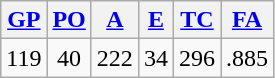<table class="wikitable">
<tr>
<th><a href='#'>GP</a></th>
<th><a href='#'>PO</a></th>
<th><a href='#'>A</a></th>
<th><a href='#'>E</a></th>
<th><a href='#'>TC</a></th>
<th><a href='#'>FA</a></th>
</tr>
<tr align=center>
<td>119</td>
<td>40</td>
<td>222</td>
<td>34</td>
<td>296</td>
<td>.885</td>
</tr>
</table>
